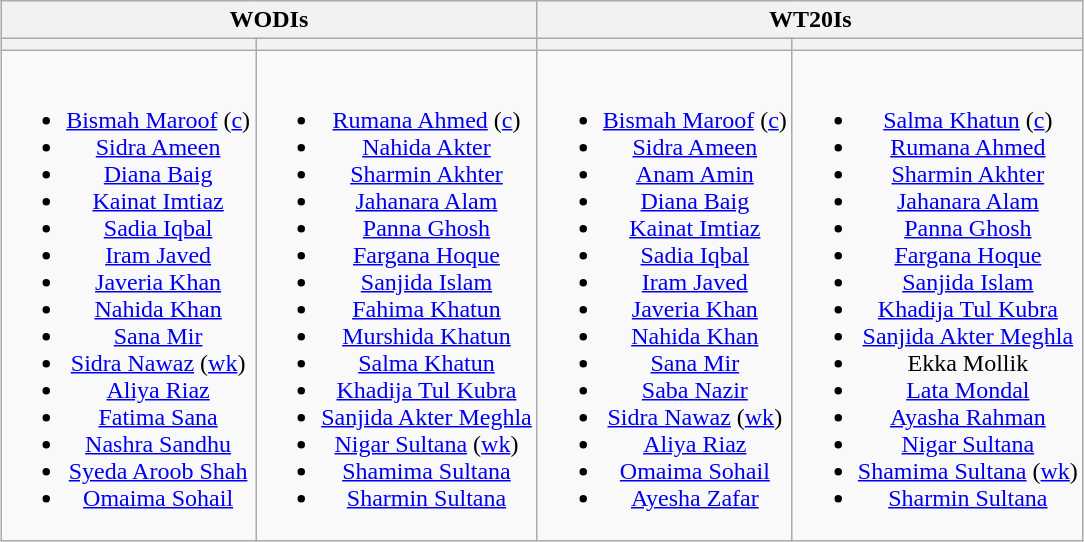<table class="wikitable" style="text-align:center; margin:auto">
<tr>
<th colspan=2>WODIs</th>
<th colspan=2>WT20Is</th>
</tr>
<tr>
<th></th>
<th></th>
<th></th>
<th></th>
</tr>
<tr style="vertical-align:top">
<td><br><ul><li><a href='#'>Bismah Maroof</a> (<a href='#'>c</a>)</li><li><a href='#'>Sidra Ameen</a></li><li><a href='#'>Diana Baig</a></li><li><a href='#'>Kainat Imtiaz</a></li><li><a href='#'>Sadia Iqbal</a></li><li><a href='#'>Iram Javed</a></li><li><a href='#'>Javeria Khan</a></li><li><a href='#'>Nahida Khan</a></li><li><a href='#'>Sana Mir</a></li><li><a href='#'>Sidra Nawaz</a> (<a href='#'>wk</a>)</li><li><a href='#'>Aliya Riaz</a></li><li><a href='#'>Fatima Sana</a></li><li><a href='#'>Nashra Sandhu</a></li><li><a href='#'>Syeda Aroob Shah</a></li><li><a href='#'>Omaima Sohail</a></li></ul></td>
<td><br><ul><li><a href='#'>Rumana Ahmed</a> (<a href='#'>c</a>)</li><li><a href='#'>Nahida Akter</a></li><li><a href='#'>Sharmin Akhter</a></li><li><a href='#'>Jahanara Alam</a></li><li><a href='#'>Panna Ghosh</a></li><li><a href='#'>Fargana Hoque</a></li><li><a href='#'>Sanjida Islam</a></li><li><a href='#'>Fahima Khatun</a></li><li><a href='#'>Murshida Khatun</a></li><li><a href='#'>Salma Khatun</a></li><li><a href='#'>Khadija Tul Kubra</a></li><li><a href='#'>Sanjida Akter Meghla</a></li><li><a href='#'>Nigar Sultana</a> (<a href='#'>wk</a>)</li><li><a href='#'>Shamima Sultana</a></li><li><a href='#'>Sharmin Sultana</a></li></ul></td>
<td><br><ul><li><a href='#'>Bismah Maroof</a> (<a href='#'>c</a>)</li><li><a href='#'>Sidra Ameen</a></li><li><a href='#'>Anam Amin</a></li><li><a href='#'>Diana Baig</a></li><li><a href='#'>Kainat Imtiaz</a></li><li><a href='#'>Sadia Iqbal</a></li><li><a href='#'>Iram Javed</a></li><li><a href='#'>Javeria Khan</a></li><li><a href='#'>Nahida Khan</a></li><li><a href='#'>Sana Mir</a></li><li><a href='#'>Saba Nazir</a></li><li><a href='#'>Sidra Nawaz</a> (<a href='#'>wk</a>)</li><li><a href='#'>Aliya Riaz</a></li><li><a href='#'>Omaima Sohail</a></li><li><a href='#'>Ayesha Zafar</a></li></ul></td>
<td><br><ul><li><a href='#'>Salma Khatun</a> (<a href='#'>c</a>)</li><li><a href='#'>Rumana Ahmed</a></li><li><a href='#'>Sharmin Akhter</a></li><li><a href='#'>Jahanara Alam</a></li><li><a href='#'>Panna Ghosh</a></li><li><a href='#'>Fargana Hoque</a></li><li><a href='#'>Sanjida Islam</a></li><li><a href='#'>Khadija Tul Kubra</a></li><li><a href='#'>Sanjida Akter Meghla</a></li><li>Ekka Mollik</li><li><a href='#'>Lata Mondal</a></li><li><a href='#'>Ayasha Rahman</a></li><li><a href='#'>Nigar Sultana</a></li><li><a href='#'>Shamima Sultana</a> (<a href='#'>wk</a>)</li><li><a href='#'>Sharmin Sultana</a></li></ul></td>
</tr>
</table>
